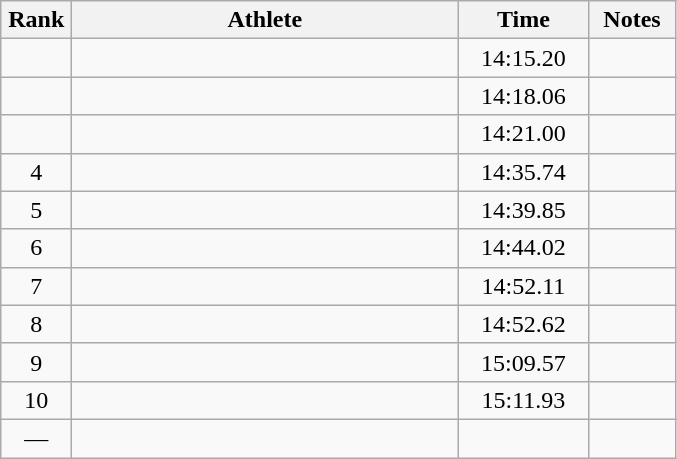<table class="wikitable" style="text-align:center">
<tr>
<th width=40>Rank</th>
<th width=250>Athlete</th>
<th width=80>Time</th>
<th width=50>Notes</th>
</tr>
<tr>
<td></td>
<td align=left></td>
<td>14:15.20</td>
<td></td>
</tr>
<tr>
<td></td>
<td align=left></td>
<td>14:18.06</td>
<td></td>
</tr>
<tr>
<td></td>
<td align=left></td>
<td>14:21.00</td>
<td></td>
</tr>
<tr>
<td>4</td>
<td align=left></td>
<td>14:35.74</td>
<td></td>
</tr>
<tr>
<td>5</td>
<td align=left></td>
<td>14:39.85</td>
<td></td>
</tr>
<tr>
<td>6</td>
<td align=left></td>
<td>14:44.02</td>
<td></td>
</tr>
<tr>
<td>7</td>
<td align=left></td>
<td>14:52.11</td>
<td></td>
</tr>
<tr>
<td>8</td>
<td align=left></td>
<td>14:52.62</td>
<td></td>
</tr>
<tr>
<td>9</td>
<td align=left></td>
<td>15:09.57</td>
<td></td>
</tr>
<tr>
<td>10</td>
<td align=left></td>
<td>15:11.93</td>
<td></td>
</tr>
<tr>
<td>—</td>
<td align=left></td>
<td></td>
<td></td>
</tr>
</table>
